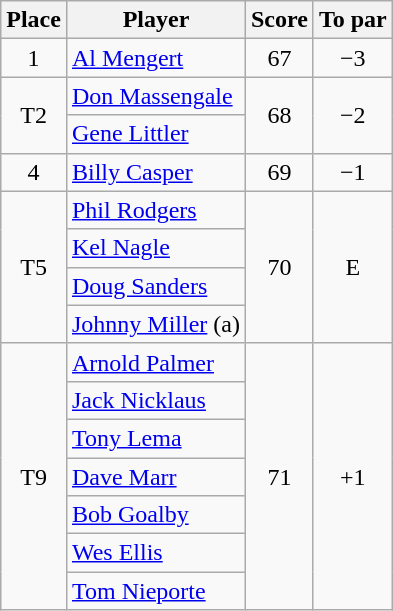<table class=wikitable>
<tr>
<th>Place</th>
<th>Player</th>
<th>Score</th>
<th>To par</th>
</tr>
<tr>
<td align=center>1</td>
<td> <a href='#'>Al Mengert</a></td>
<td align=center>67</td>
<td align=center>−3</td>
</tr>
<tr>
<td align=center rowspan=2>T2</td>
<td> <a href='#'>Don Massengale</a></td>
<td rowspan=2 align=center>68</td>
<td rowspan=2 align=center>−2</td>
</tr>
<tr>
<td> <a href='#'>Gene Littler</a></td>
</tr>
<tr>
<td align=center>4</td>
<td> <a href='#'>Billy Casper</a></td>
<td align=center>69</td>
<td align=center>−1</td>
</tr>
<tr>
<td rowspan=4 align=center>T5</td>
<td> <a href='#'>Phil Rodgers</a></td>
<td rowspan= 4 align=center>70</td>
<td rowspan=4 align=center>E</td>
</tr>
<tr>
<td> <a href='#'>Kel Nagle</a></td>
</tr>
<tr>
<td> <a href='#'>Doug Sanders</a></td>
</tr>
<tr>
<td> <a href='#'>Johnny Miller</a> (a)</td>
</tr>
<tr>
<td rowspan=7 align=center>T9</td>
<td> <a href='#'>Arnold Palmer</a></td>
<td rowspan=7 align=center>71</td>
<td rowspan=7 align=center>+1</td>
</tr>
<tr>
<td> <a href='#'>Jack Nicklaus</a></td>
</tr>
<tr>
<td> <a href='#'>Tony Lema</a></td>
</tr>
<tr>
<td> <a href='#'>Dave Marr</a></td>
</tr>
<tr>
<td> <a href='#'>Bob Goalby</a></td>
</tr>
<tr>
<td> <a href='#'>Wes Ellis</a></td>
</tr>
<tr>
<td> <a href='#'>Tom Nieporte</a></td>
</tr>
</table>
